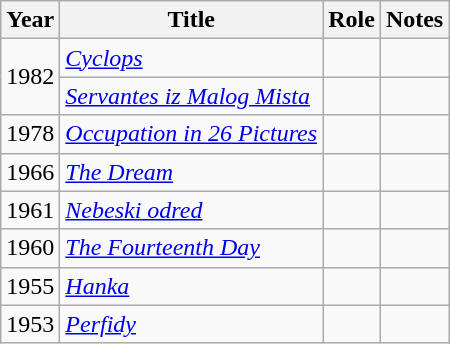<table class="wikitable sortable">
<tr>
<th>Year</th>
<th>Title</th>
<th>Role</th>
<th class="unsortable">Notes</th>
</tr>
<tr>
<td rowspan=2>1982</td>
<td><em><a href='#'>Cyclops</a></em></td>
<td></td>
<td></td>
</tr>
<tr>
<td><em><a href='#'>Servantes iz Malog Mista</a></em></td>
<td></td>
<td></td>
</tr>
<tr>
<td>1978</td>
<td><em><a href='#'>Occupation in 26 Pictures</a></em></td>
<td></td>
<td></td>
</tr>
<tr>
<td>1966</td>
<td><em><a href='#'>The Dream</a></em></td>
<td></td>
<td></td>
</tr>
<tr>
<td>1961</td>
<td><em><a href='#'>Nebeski odred</a></em></td>
<td></td>
<td></td>
</tr>
<tr>
<td>1960</td>
<td><em><a href='#'>The Fourteenth Day</a></em></td>
<td></td>
<td></td>
</tr>
<tr>
<td>1955</td>
<td><em><a href='#'>Hanka</a></em></td>
<td></td>
<td></td>
</tr>
<tr>
<td>1953</td>
<td><em><a href='#'>Perfidy</a></em></td>
<td></td>
<td></td>
</tr>
</table>
